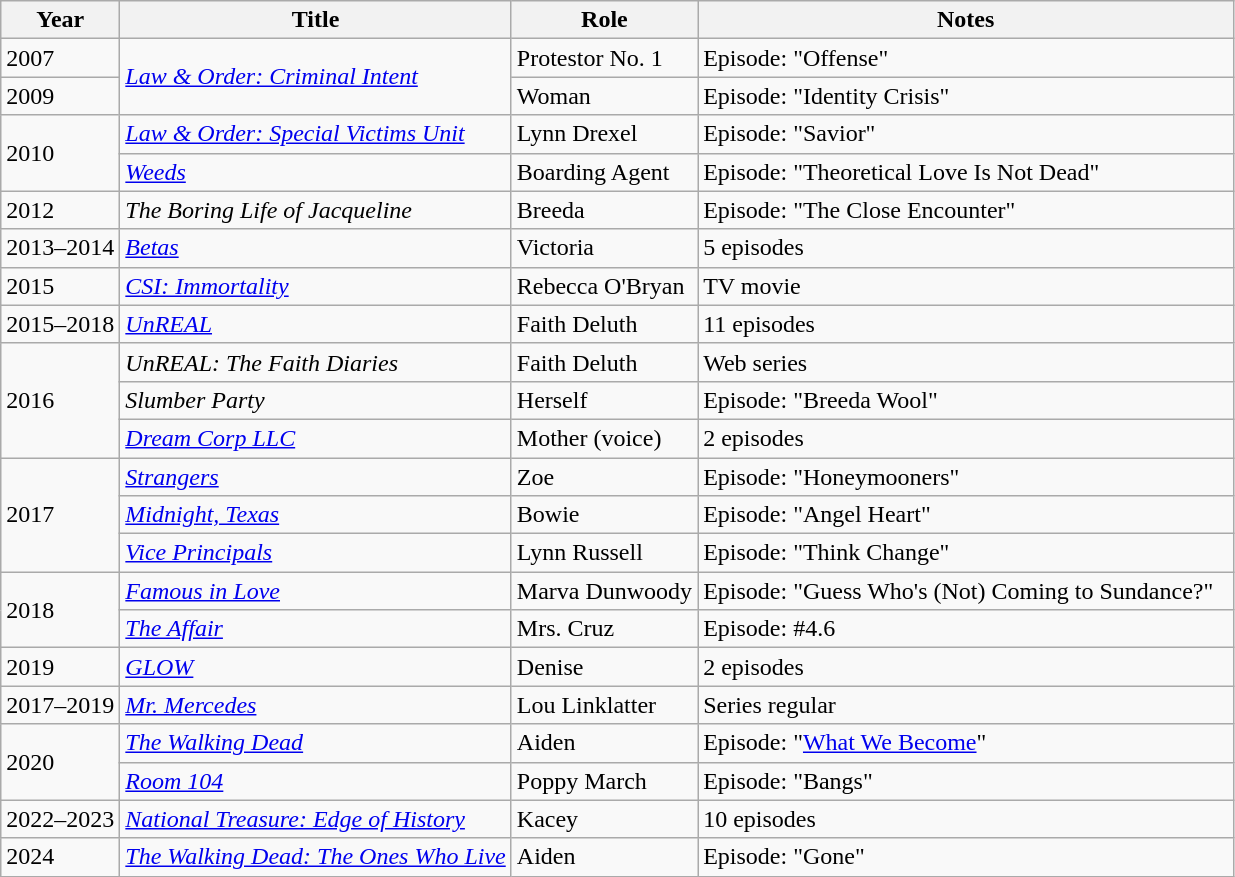<table class="wikitable sortable">
<tr>
<th>Year</th>
<th>Title</th>
<th>Role</th>
<th class="unsortable" width="350">Notes</th>
</tr>
<tr>
<td>2007</td>
<td rowspan="2"><em><a href='#'>Law & Order: Criminal Intent</a></em></td>
<td>Protestor No. 1</td>
<td>Episode: "Offense"</td>
</tr>
<tr>
<td>2009</td>
<td>Woman</td>
<td>Episode: "Identity Crisis"</td>
</tr>
<tr>
<td rowspan="2">2010</td>
<td><em><a href='#'>Law & Order: Special Victims Unit</a></em></td>
<td>Lynn Drexel</td>
<td>Episode: "Savior"</td>
</tr>
<tr>
<td><em><a href='#'>Weeds</a></em></td>
<td>Boarding Agent</td>
<td>Episode: "Theoretical Love Is Not Dead"</td>
</tr>
<tr>
<td>2012</td>
<td><em>The Boring Life of Jacqueline</em></td>
<td>Breeda</td>
<td>Episode: "The Close Encounter"</td>
</tr>
<tr>
<td>2013–2014</td>
<td><em><a href='#'>Betas</a></em></td>
<td>Victoria</td>
<td>5 episodes</td>
</tr>
<tr>
<td>2015</td>
<td><em><a href='#'>CSI: Immortality</a></em></td>
<td>Rebecca O'Bryan</td>
<td>TV movie</td>
</tr>
<tr>
<td>2015–2018</td>
<td><em><a href='#'>UnREAL</a></em></td>
<td>Faith Deluth</td>
<td>11 episodes</td>
</tr>
<tr>
<td rowspan="3">2016</td>
<td><em>UnREAL: The Faith Diaries</em></td>
<td>Faith Deluth</td>
<td>Web series</td>
</tr>
<tr>
<td><em>Slumber Party</em></td>
<td>Herself</td>
<td>Episode: "Breeda Wool"</td>
</tr>
<tr>
<td><em><a href='#'>Dream Corp LLC</a></em></td>
<td>Mother (voice)</td>
<td>2 episodes</td>
</tr>
<tr>
<td rowspan="3">2017</td>
<td><em><a href='#'>Strangers</a></em></td>
<td>Zoe</td>
<td>Episode: "Honeymooners"</td>
</tr>
<tr>
<td><em><a href='#'>Midnight, Texas</a></em></td>
<td>Bowie</td>
<td>Episode: "Angel Heart"</td>
</tr>
<tr>
<td><em><a href='#'>Vice Principals</a></em></td>
<td>Lynn Russell</td>
<td>Episode: "Think Change"</td>
</tr>
<tr>
<td rowspan="2">2018</td>
<td><em><a href='#'>Famous in Love</a></em></td>
<td>Marva Dunwoody</td>
<td>Episode: "Guess Who's (Not) Coming to Sundance?"</td>
</tr>
<tr>
<td><em><a href='#'>The Affair</a></em></td>
<td>Mrs. Cruz</td>
<td>Episode: #4.6</td>
</tr>
<tr>
<td>2019</td>
<td><em><a href='#'>GLOW</a></em></td>
<td>Denise</td>
<td>2 episodes</td>
</tr>
<tr>
<td>2017–2019</td>
<td><em><a href='#'>Mr. Mercedes</a></em></td>
<td>Lou Linklatter</td>
<td>Series regular</td>
</tr>
<tr>
<td rowspan="2">2020</td>
<td><em><a href='#'>The Walking Dead</a></em></td>
<td>Aiden</td>
<td>Episode: "<a href='#'>What We Become</a>"</td>
</tr>
<tr>
<td><em><a href='#'>Room 104</a></em></td>
<td>Poppy March</td>
<td>Episode: "Bangs"</td>
</tr>
<tr>
<td>2022–2023</td>
<td><em><a href='#'>National Treasure: Edge of History</a></em></td>
<td>Kacey</td>
<td>10 episodes</td>
</tr>
<tr>
<td>2024</td>
<td><em><a href='#'>The Walking Dead: The Ones Who Live</a></td>
<td>Aiden</td>
<td>Episode: "Gone"</td>
</tr>
</table>
